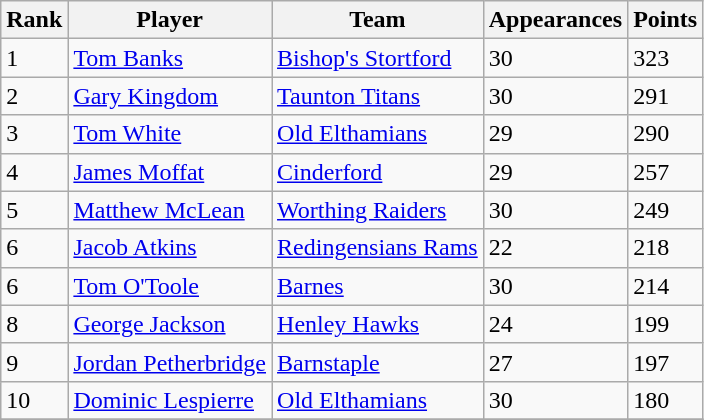<table class="wikitable">
<tr>
<th>Rank</th>
<th>Player</th>
<th>Team</th>
<th>Appearances</th>
<th>Points</th>
</tr>
<tr>
<td>1</td>
<td> <a href='#'>Tom Banks</a></td>
<td><a href='#'>Bishop's Stortford</a></td>
<td>30</td>
<td>323</td>
</tr>
<tr>
<td>2</td>
<td> <a href='#'>Gary Kingdom</a></td>
<td><a href='#'>Taunton Titans</a></td>
<td>30</td>
<td>291</td>
</tr>
<tr>
<td>3</td>
<td> <a href='#'>Tom White</a></td>
<td><a href='#'>Old Elthamians</a></td>
<td>29</td>
<td>290</td>
</tr>
<tr>
<td>4</td>
<td> <a href='#'>James Moffat</a></td>
<td><a href='#'>Cinderford</a></td>
<td>29</td>
<td>257</td>
</tr>
<tr>
<td>5</td>
<td> <a href='#'>Matthew McLean</a></td>
<td><a href='#'>Worthing Raiders</a></td>
<td>30</td>
<td>249</td>
</tr>
<tr>
<td>6</td>
<td> <a href='#'>Jacob Atkins</a></td>
<td><a href='#'>Redingensians Rams</a></td>
<td>22</td>
<td>218</td>
</tr>
<tr>
<td>6</td>
<td> <a href='#'>Tom O'Toole</a></td>
<td><a href='#'>Barnes</a></td>
<td>30</td>
<td>214</td>
</tr>
<tr>
<td>8</td>
<td> <a href='#'>George Jackson</a></td>
<td><a href='#'>Henley Hawks</a></td>
<td>24</td>
<td>199</td>
</tr>
<tr>
<td>9</td>
<td> <a href='#'>Jordan Petherbridge</a></td>
<td><a href='#'>Barnstaple</a></td>
<td>27</td>
<td>197</td>
</tr>
<tr>
<td>10</td>
<td> <a href='#'>Dominic Lespierre</a></td>
<td><a href='#'>Old Elthamians</a></td>
<td>30</td>
<td>180</td>
</tr>
<tr>
</tr>
</table>
